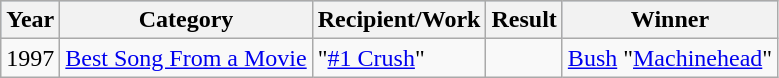<table class="wikitable">
<tr style="background:#b0c4de; text-align:center;">
<th>Year</th>
<th>Category</th>
<th>Recipient/Work</th>
<th>Result</th>
<th>Winner</th>
</tr>
<tr>
<td>1997</td>
<td><a href='#'>Best Song From a Movie</a></td>
<td>"<a href='#'>#1 Crush</a>"</td>
<td></td>
<td><a href='#'>Bush</a> "<a href='#'>Machinehead</a>"</td>
</tr>
</table>
